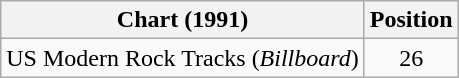<table class="wikitable">
<tr>
<th>Chart (1991)</th>
<th>Position</th>
</tr>
<tr>
<td>US Modern Rock Tracks (<em>Billboard</em>)</td>
<td align="center">26</td>
</tr>
</table>
